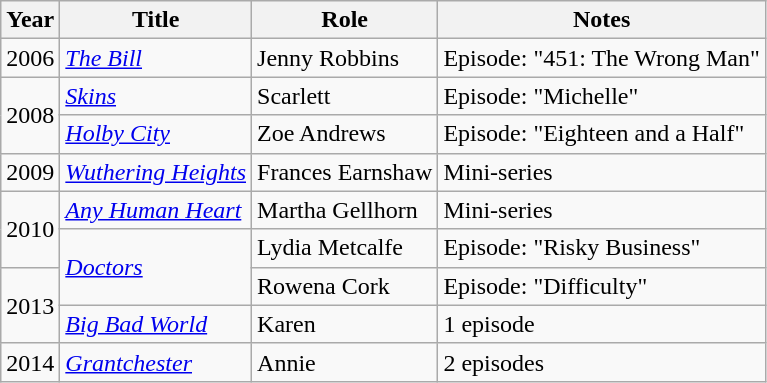<table class="wikitable">
<tr>
<th>Year</th>
<th>Title</th>
<th>Role</th>
<th>Notes</th>
</tr>
<tr>
<td>2006</td>
<td><em><a href='#'>The Bill</a></em></td>
<td>Jenny Robbins</td>
<td>Episode: "451: The Wrong Man"</td>
</tr>
<tr>
<td rowspan="2">2008</td>
<td><em><a href='#'>Skins</a></em></td>
<td>Scarlett</td>
<td>Episode: "Michelle"</td>
</tr>
<tr>
<td><em><a href='#'>Holby City</a></em></td>
<td>Zoe Andrews</td>
<td>Episode: "Eighteen and a Half"</td>
</tr>
<tr>
<td>2009</td>
<td><em><a href='#'>Wuthering Heights</a></em></td>
<td>Frances Earnshaw</td>
<td>Mini-series</td>
</tr>
<tr>
<td rowspan="2">2010</td>
<td><em><a href='#'>Any Human Heart</a></em></td>
<td>Martha Gellhorn</td>
<td>Mini-series</td>
</tr>
<tr>
<td rowspan="2"><em><a href='#'>Doctors</a></em></td>
<td>Lydia Metcalfe</td>
<td>Episode: "Risky Business"</td>
</tr>
<tr>
<td rowspan="2">2013</td>
<td>Rowena Cork</td>
<td>Episode: "Difficulty"</td>
</tr>
<tr>
<td><em><a href='#'>Big Bad World</a></em></td>
<td>Karen</td>
<td>1 episode</td>
</tr>
<tr>
<td>2014</td>
<td><em><a href='#'>Grantchester</a></em></td>
<td>Annie</td>
<td>2 episodes</td>
</tr>
</table>
